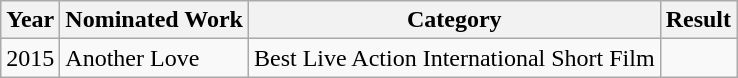<table class="wikitable">
<tr>
<th>Year</th>
<th>Nominated Work</th>
<th>Category</th>
<th>Result</th>
</tr>
<tr>
<td>2015</td>
<td>Another Love</td>
<td>Best Live Action International Short Film</td>
<td></td>
</tr>
</table>
